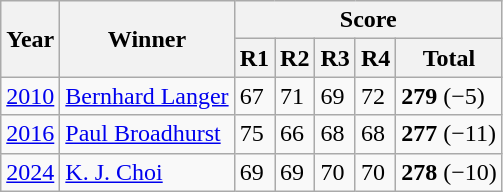<table class="wikitable">
<tr>
<th rowspan=2>Year</th>
<th rowspan=2>Winner</th>
<th colspan=5>Score</th>
</tr>
<tr>
<th>R1</th>
<th>R2</th>
<th>R3</th>
<th>R4</th>
<th>Total</th>
</tr>
<tr>
<td><a href='#'>2010</a></td>
<td> <a href='#'>Bernhard Langer</a> </td>
<td>67</td>
<td>71</td>
<td>69</td>
<td>72</td>
<td><strong>279</strong> (−5)</td>
</tr>
<tr>
<td><a href='#'>2016</a></td>
<td> <a href='#'>Paul Broadhurst</a> </td>
<td>75</td>
<td>66</td>
<td>68</td>
<td>68</td>
<td><strong>277</strong> (−11)</td>
</tr>
<tr>
<td><a href='#'>2024</a></td>
<td> <a href='#'>K. J. Choi</a></td>
<td>69</td>
<td>69</td>
<td>70</td>
<td>70</td>
<td><strong>278</strong> (−10)</td>
</tr>
</table>
